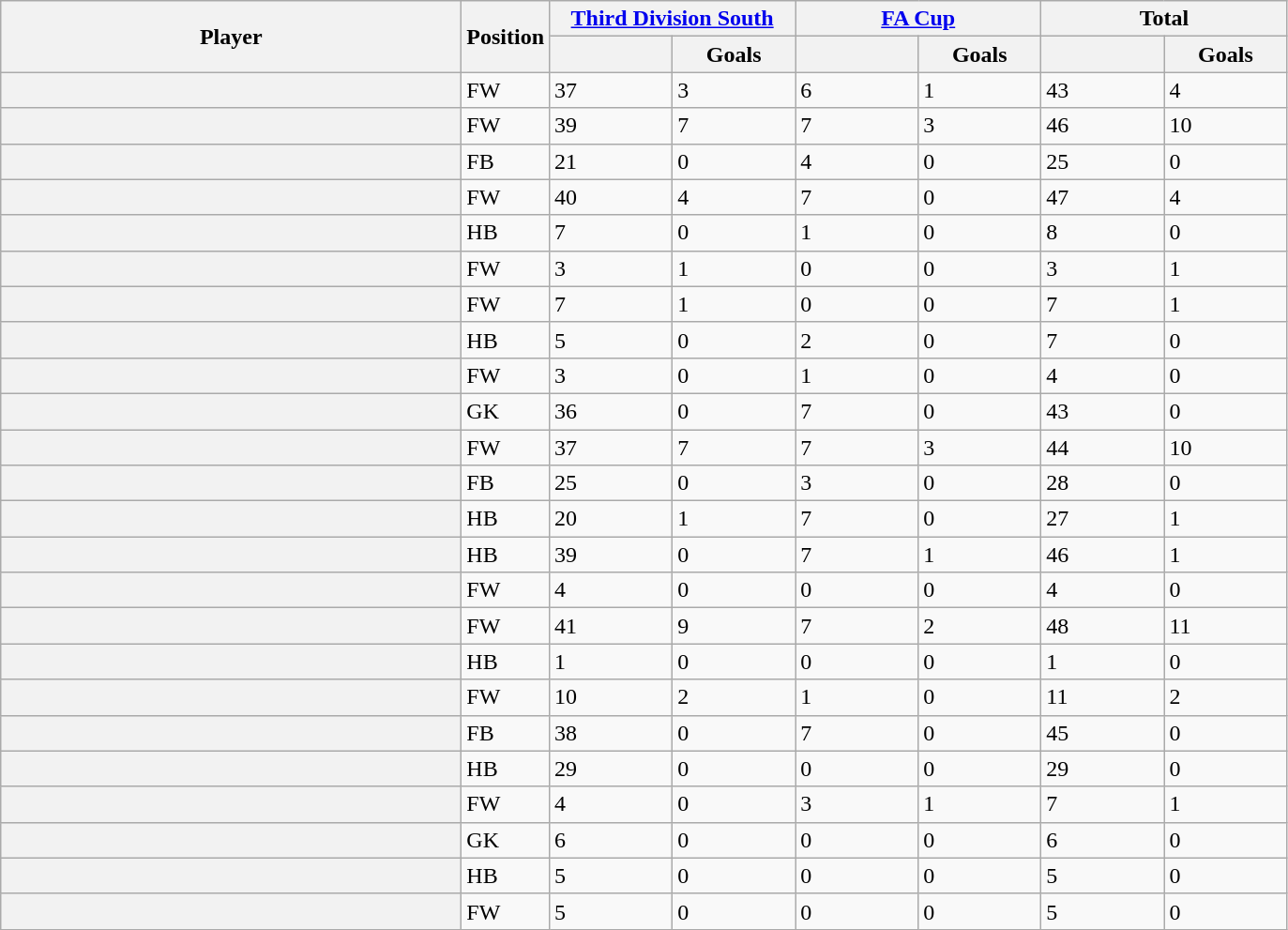<table class="wikitable plainrowheaders sortable">
<tr>
<th rowspan=2 style="width:20em"scope=col>Player</th>
<th rowspan=2>Position</th>
<th colspan=2 style="width:10em"scope=col><a href='#'>Third Division South</a></th>
<th colspan=2 style="width:10em"scope=col><a href='#'>FA Cup</a></th>
<th colspan=2 style="width:10em"scope=col>Total</th>
</tr>
<tr>
<th style="width:5em"></th>
<th style="width:5em">Goals</th>
<th style="width:5em"></th>
<th style="width:5em">Goals</th>
<th style="width:5em"></th>
<th style="width:5em">Goals</th>
</tr>
<tr>
<th scope=row></th>
<td>FW</td>
<td>37</td>
<td>3</td>
<td>6</td>
<td>1</td>
<td>43</td>
<td>4</td>
</tr>
<tr>
<th scope=row></th>
<td>FW</td>
<td>39</td>
<td>7</td>
<td>7</td>
<td>3</td>
<td>46</td>
<td>10</td>
</tr>
<tr>
<th scope=row></th>
<td>FB</td>
<td>21</td>
<td>0</td>
<td>4</td>
<td>0</td>
<td>25</td>
<td>0</td>
</tr>
<tr>
<th scope=row></th>
<td>FW</td>
<td>40</td>
<td>4</td>
<td>7</td>
<td>0</td>
<td>47</td>
<td>4</td>
</tr>
<tr>
<th scope=row></th>
<td>HB</td>
<td>7</td>
<td>0</td>
<td>1</td>
<td>0</td>
<td>8</td>
<td>0</td>
</tr>
<tr>
<th scope=row></th>
<td>FW</td>
<td>3</td>
<td>1</td>
<td>0</td>
<td>0</td>
<td>3</td>
<td>1</td>
</tr>
<tr>
<th scope=row></th>
<td>FW</td>
<td>7</td>
<td>1</td>
<td>0</td>
<td>0</td>
<td>7</td>
<td>1</td>
</tr>
<tr>
<th scope=row></th>
<td>HB</td>
<td>5</td>
<td>0</td>
<td>2</td>
<td>0</td>
<td>7</td>
<td>0</td>
</tr>
<tr>
<th scope=row></th>
<td>FW</td>
<td>3</td>
<td>0</td>
<td>1</td>
<td>0</td>
<td>4</td>
<td>0</td>
</tr>
<tr>
<th scope=row></th>
<td>GK</td>
<td>36</td>
<td>0</td>
<td>7</td>
<td>0</td>
<td>43</td>
<td>0</td>
</tr>
<tr>
<th scope=row></th>
<td>FW</td>
<td>37</td>
<td>7</td>
<td>7</td>
<td>3</td>
<td>44</td>
<td>10</td>
</tr>
<tr>
<th scope=row></th>
<td>FB</td>
<td>25</td>
<td>0</td>
<td>3</td>
<td>0</td>
<td>28</td>
<td>0</td>
</tr>
<tr>
<th scope=row></th>
<td>HB</td>
<td>20</td>
<td>1</td>
<td>7</td>
<td>0</td>
<td>27</td>
<td>1</td>
</tr>
<tr>
<th scope=row></th>
<td>HB</td>
<td>39</td>
<td>0</td>
<td>7</td>
<td>1</td>
<td>46</td>
<td>1</td>
</tr>
<tr>
<th scope=row></th>
<td>FW</td>
<td>4</td>
<td>0</td>
<td>0</td>
<td>0</td>
<td>4</td>
<td>0</td>
</tr>
<tr>
<th scope=row></th>
<td>FW</td>
<td>41</td>
<td>9</td>
<td>7</td>
<td>2</td>
<td>48</td>
<td>11</td>
</tr>
<tr>
<th scope=row></th>
<td>HB</td>
<td>1</td>
<td>0</td>
<td>0</td>
<td>0</td>
<td>1</td>
<td>0</td>
</tr>
<tr>
<th scope=row></th>
<td>FW</td>
<td>10</td>
<td>2</td>
<td>1</td>
<td>0</td>
<td>11</td>
<td>2</td>
</tr>
<tr>
<th scope=row></th>
<td>FB</td>
<td>38</td>
<td>0</td>
<td>7</td>
<td>0</td>
<td>45</td>
<td>0</td>
</tr>
<tr>
<th scope=row></th>
<td>HB</td>
<td>29</td>
<td>0</td>
<td>0</td>
<td>0</td>
<td>29</td>
<td>0</td>
</tr>
<tr>
<th scope=row></th>
<td>FW</td>
<td>4</td>
<td>0</td>
<td>3</td>
<td>1</td>
<td>7</td>
<td>1</td>
</tr>
<tr>
<th scope=row></th>
<td>GK</td>
<td>6</td>
<td>0</td>
<td>0</td>
<td>0</td>
<td>6</td>
<td>0</td>
</tr>
<tr>
<th scope=row></th>
<td>HB</td>
<td>5</td>
<td>0</td>
<td>0</td>
<td>0</td>
<td>5</td>
<td>0</td>
</tr>
<tr>
<th scope=row></th>
<td>FW</td>
<td>5</td>
<td>0</td>
<td>0</td>
<td>0</td>
<td>5</td>
<td>0</td>
</tr>
</table>
